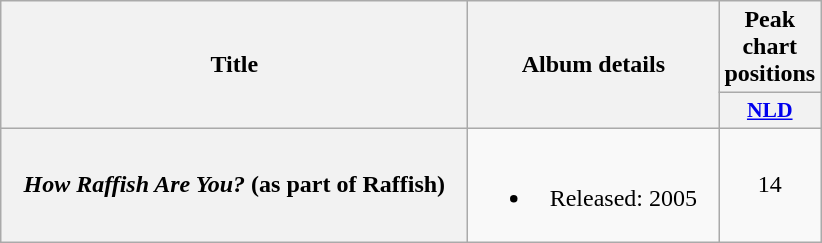<table class="wikitable plainrowheaders" style="text-align:center;">
<tr>
<th scope="col" rowspan="2" style="width:19em;">Title</th>
<th scope="col" rowspan="2" style="width:10em;">Album details</th>
<th scope="col" colspan="1">Peak chart positions</th>
</tr>
<tr>
<th scope="col" style="width:3em;font-size:90%;"><a href='#'>NLD</a><br></th>
</tr>
<tr>
<th scope="row"><em>How Raffish Are You?</em> (as part of Raffish)</th>
<td><br><ul><li>Released: 2005</li></ul></td>
<td>14</td>
</tr>
</table>
